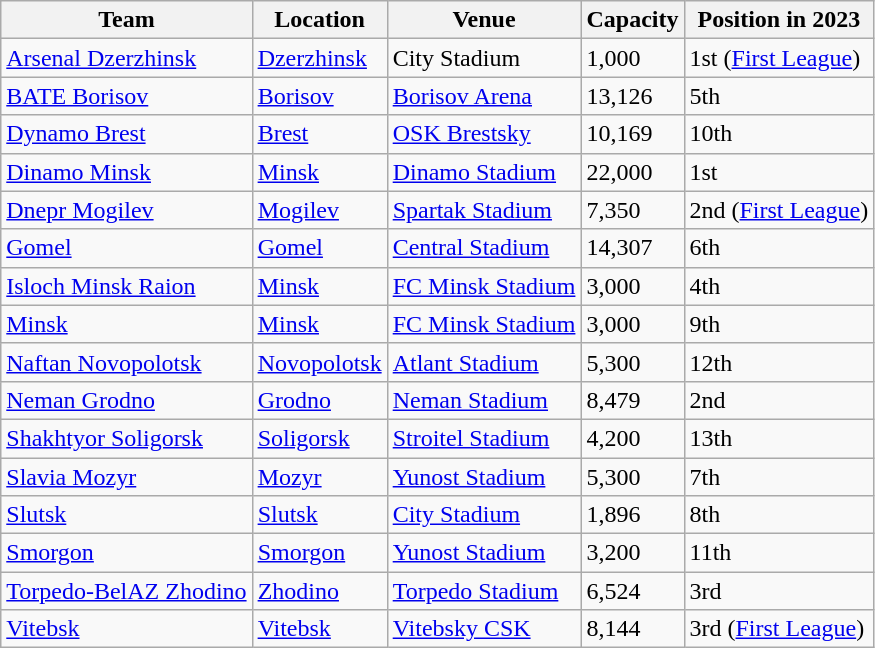<table class="wikitable sortable" style="text-align:left">
<tr>
<th>Team</th>
<th>Location</th>
<th>Venue</th>
<th>Capacity</th>
<th>Position in 2023</th>
</tr>
<tr>
<td><a href='#'>Arsenal Dzerzhinsk</a></td>
<td><a href='#'>Dzerzhinsk</a></td>
<td>City Stadium</td>
<td>1,000</td>
<td>1st (<a href='#'>First League</a>)</td>
</tr>
<tr>
<td><a href='#'>BATE Borisov</a></td>
<td><a href='#'>Borisov</a></td>
<td><a href='#'>Borisov Arena</a></td>
<td>13,126</td>
<td>5th</td>
</tr>
<tr>
<td><a href='#'>Dynamo Brest</a></td>
<td><a href='#'>Brest</a></td>
<td><a href='#'>OSK Brestsky</a></td>
<td>10,169</td>
<td>10th</td>
</tr>
<tr>
<td><a href='#'>Dinamo Minsk</a></td>
<td><a href='#'>Minsk</a></td>
<td><a href='#'>Dinamo Stadium</a></td>
<td>22,000</td>
<td>1st</td>
</tr>
<tr>
<td><a href='#'>Dnepr Mogilev</a></td>
<td><a href='#'>Mogilev</a></td>
<td><a href='#'>Spartak Stadium</a></td>
<td>7,350</td>
<td>2nd (<a href='#'>First League</a>)</td>
</tr>
<tr>
<td><a href='#'>Gomel</a></td>
<td><a href='#'>Gomel</a></td>
<td><a href='#'>Central Stadium</a></td>
<td>14,307</td>
<td>6th</td>
</tr>
<tr>
<td><a href='#'>Isloch Minsk Raion</a></td>
<td><a href='#'>Minsk</a></td>
<td><a href='#'>FC Minsk Stadium</a></td>
<td>3,000</td>
<td>4th</td>
</tr>
<tr>
<td><a href='#'>Minsk</a></td>
<td><a href='#'>Minsk</a></td>
<td><a href='#'>FC Minsk Stadium</a></td>
<td>3,000</td>
<td>9th</td>
</tr>
<tr>
<td><a href='#'>Naftan Novopolotsk</a></td>
<td><a href='#'>Novopolotsk</a></td>
<td><a href='#'>Atlant Stadium</a></td>
<td>5,300</td>
<td>12th</td>
</tr>
<tr>
<td><a href='#'>Neman Grodno</a></td>
<td><a href='#'>Grodno</a></td>
<td><a href='#'>Neman Stadium</a></td>
<td>8,479</td>
<td>2nd</td>
</tr>
<tr>
<td><a href='#'>Shakhtyor Soligorsk</a></td>
<td><a href='#'>Soligorsk</a></td>
<td><a href='#'>Stroitel Stadium</a></td>
<td>4,200</td>
<td>13th</td>
</tr>
<tr>
<td><a href='#'>Slavia Mozyr</a></td>
<td><a href='#'>Mozyr</a></td>
<td><a href='#'>Yunost Stadium</a></td>
<td>5,300</td>
<td>7th</td>
</tr>
<tr>
<td><a href='#'>Slutsk</a></td>
<td><a href='#'>Slutsk</a></td>
<td><a href='#'>City Stadium</a></td>
<td>1,896</td>
<td>8th</td>
</tr>
<tr>
<td><a href='#'>Smorgon</a></td>
<td><a href='#'>Smorgon</a></td>
<td><a href='#'>Yunost Stadium</a></td>
<td>3,200</td>
<td>11th</td>
</tr>
<tr>
<td><a href='#'>Torpedo-BelAZ Zhodino</a></td>
<td><a href='#'>Zhodino</a></td>
<td><a href='#'>Torpedo Stadium</a></td>
<td>6,524</td>
<td>3rd</td>
</tr>
<tr>
<td><a href='#'>Vitebsk</a></td>
<td><a href='#'>Vitebsk</a></td>
<td><a href='#'>Vitebsky CSK</a></td>
<td>8,144</td>
<td>3rd (<a href='#'>First League</a>)</td>
</tr>
</table>
